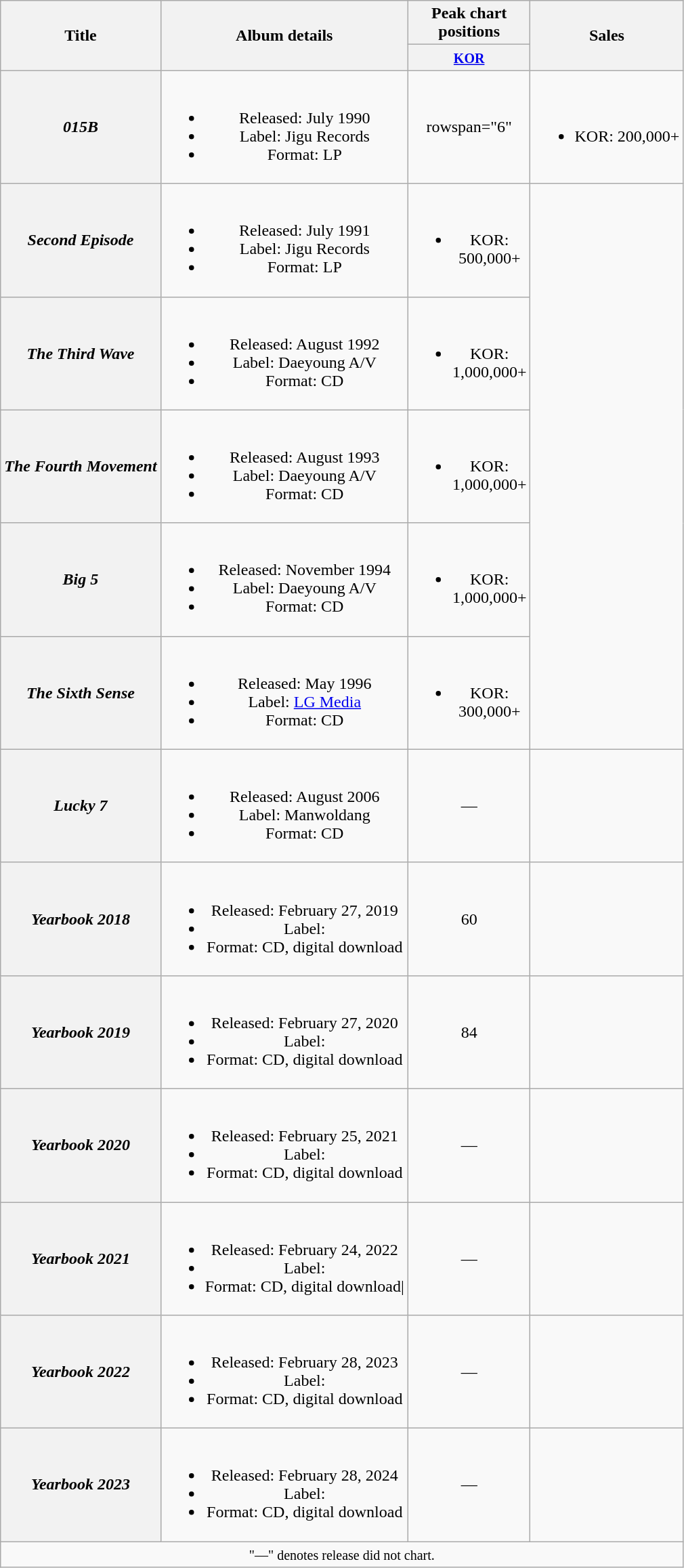<table class="wikitable plainrowheaders" style="text-align:center;">
<tr>
<th rowspan="2" scope="col">Title</th>
<th rowspan="2" scope="col">Album details</th>
<th colspan="1" scope="col" style="width:5em;">Peak chart positions</th>
<th rowspan="2" scope="col">Sales</th>
</tr>
<tr>
<th><small><a href='#'>KOR</a></small><br></th>
</tr>
<tr>
<th scope="row"><em>015B</em></th>
<td><br><ul><li>Released: July 1990</li><li>Label: Jigu Records</li><li>Format: LP</li></ul></td>
<td>rowspan="6" </td>
<td><br><ul><li>KOR: 200,000+</li></ul></td>
</tr>
<tr>
<th scope="row"><em>Second Episode</em></th>
<td><br><ul><li>Released: July 1991</li><li>Label: Jigu Records</li><li>Format: LP</li></ul></td>
<td><br><ul><li>KOR: 500,000+</li></ul></td>
</tr>
<tr>
<th scope="row"><em>The Third Wave</em></th>
<td><br><ul><li>Released: August 1992</li><li>Label: Daeyoung A/V</li><li>Format: CD</li></ul></td>
<td><br><ul><li>KOR: 1,000,000+</li></ul></td>
</tr>
<tr>
<th scope="row"><em>The Fourth Movement</em></th>
<td><br><ul><li>Released: August 1993</li><li>Label: Daeyoung A/V</li><li>Format: CD</li></ul></td>
<td><br><ul><li>KOR: 1,000,000+</li></ul></td>
</tr>
<tr>
<th scope="row"><em>Big 5</em></th>
<td><br><ul><li>Released: November 1994</li><li>Label: Daeyoung A/V</li><li>Format: CD</li></ul></td>
<td><br><ul><li>KOR: 1,000,000+</li></ul></td>
</tr>
<tr>
<th scope="row"><em>The Sixth Sense</em></th>
<td><br><ul><li>Released: May 1996</li><li>Label: <a href='#'>LG Media</a></li><li>Format: CD</li></ul></td>
<td><br><ul><li>KOR: 300,000+</li></ul></td>
</tr>
<tr>
<th scope="row"><em>Lucky 7</em></th>
<td><br><ul><li>Released: August 2006</li><li>Label: Manwoldang</li><li>Format: CD</li></ul></td>
<td>—</td>
<td></td>
</tr>
<tr>
<th scope="row"><em>Yearbook 2018</em></th>
<td><br><ul><li>Released: February 27, 2019</li><li>Label: </li><li>Format: CD, digital download</li></ul></td>
<td>60</td>
<td></td>
</tr>
<tr>
<th scope="row"><em>Yearbook 2019</em></th>
<td><br><ul><li>Released: February 27, 2020</li><li>Label: </li><li>Format: CD, digital download</li></ul></td>
<td>84</td>
<td></td>
</tr>
<tr>
<th scope="row"><em>Yearbook 2020</em></th>
<td><br><ul><li>Released: February 25, 2021</li><li>Label: </li><li>Format: CD, digital download</li></ul></td>
<td>—</td>
<td></td>
</tr>
<tr>
<th scope="row"><em>Yearbook 2021</em></th>
<td><br><ul><li>Released: February 24, 2022</li><li>Label: </li><li>Format: CD, digital download|</li></ul></td>
<td>—</td>
<td></td>
</tr>
<tr>
<th scope="row"><em>Yearbook 2022</em></th>
<td><br><ul><li>Released: February 28, 2023</li><li>Label: </li><li>Format: CD, digital download</li></ul></td>
<td>—</td>
<td></td>
</tr>
<tr>
<th scope="row"><em>Yearbook 2023</em></th>
<td><br><ul><li>Released: February 28, 2024</li><li>Label: </li><li>Format: CD, digital download</li></ul></td>
<td>—</td>
<td></td>
</tr>
<tr>
<td colspan="4"><small>"—" denotes release did not chart.</small></td>
</tr>
</table>
